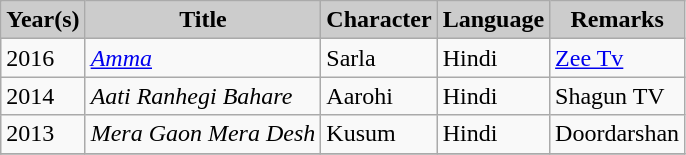<table class="wikitable sortable">
<tr>
<th style="background:#CCC;">Year(s)</th>
<th style="background:#CCC;">Title</th>
<th style="background:#CCC;">Character</th>
<th style="background:#CCC;">Language</th>
<th style="background:#CCC;">Remarks</th>
</tr>
<tr>
<td>2016</td>
<td><a href='#'><em>Amma</em></a></td>
<td>Sarla</td>
<td>Hindi</td>
<td><a href='#'>Zee Tv</a></td>
</tr>
<tr>
<td>2014</td>
<td><em>Aati Ranhegi Bahare</em></td>
<td>Aarohi</td>
<td>Hindi</td>
<td>Shagun TV</td>
</tr>
<tr>
<td>2013</td>
<td><em>Mera Gaon Mera Desh</em></td>
<td>Kusum</td>
<td>Hindi</td>
<td>Doordarshan</td>
</tr>
<tr>
</tr>
</table>
